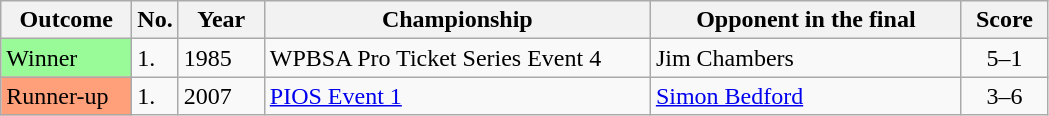<table class="wikitable">
<tr>
<th width="80">Outcome</th>
<th width="20">No.</th>
<th width="50">Year</th>
<th style="width:250px;">Championship</th>
<th style="width:200px;">Opponent in the final</th>
<th style="width:50px;">Score</th>
</tr>
<tr>
<td style="background:#98FB98">Winner</td>
<td>1.</td>
<td>1985</td>
<td>WPBSA Pro Ticket Series Event 4</td>
<td> Jim Chambers</td>
<td align=center>5–1</td>
</tr>
<tr>
<td style="background:#ffa07a;">Runner-up</td>
<td>1.</td>
<td>2007</td>
<td><a href='#'>PIOS Event 1</a></td>
<td> <a href='#'>Simon Bedford</a></td>
<td align=center>3–6</td>
</tr>
</table>
